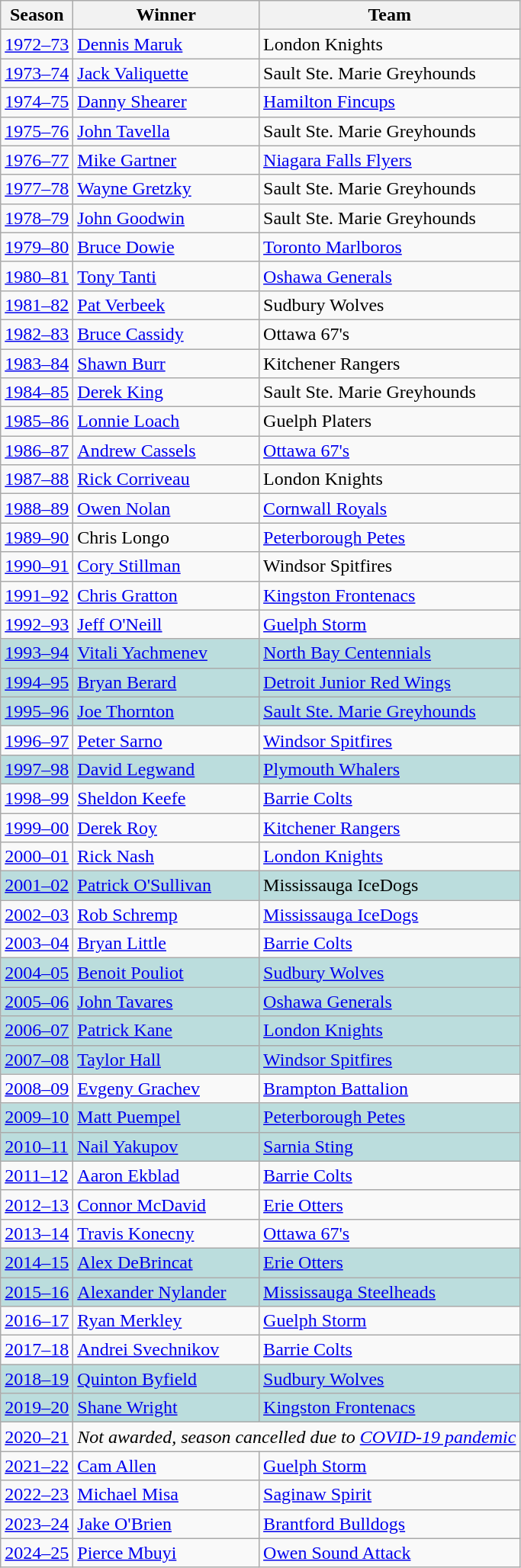<table class="wikitable sortable">
<tr>
<th>Season</th>
<th>Winner</th>
<th>Team</th>
</tr>
<tr>
<td><a href='#'>1972–73</a></td>
<td><a href='#'>Dennis Maruk</a></td>
<td>London Knights</td>
</tr>
<tr>
<td><a href='#'>1973–74</a></td>
<td><a href='#'>Jack Valiquette</a></td>
<td>Sault Ste. Marie Greyhounds</td>
</tr>
<tr>
<td><a href='#'>1974–75</a></td>
<td><a href='#'>Danny Shearer</a></td>
<td><a href='#'>Hamilton Fincups</a></td>
</tr>
<tr>
<td><a href='#'>1975–76</a></td>
<td><a href='#'>John Tavella</a></td>
<td>Sault Ste. Marie Greyhounds</td>
</tr>
<tr>
<td><a href='#'>1976–77</a></td>
<td><a href='#'>Mike Gartner</a></td>
<td><a href='#'>Niagara Falls Flyers</a></td>
</tr>
<tr>
<td><a href='#'>1977–78</a></td>
<td><a href='#'>Wayne Gretzky</a></td>
<td>Sault Ste. Marie Greyhounds</td>
</tr>
<tr>
<td><a href='#'>1978–79</a></td>
<td><a href='#'>John Goodwin</a></td>
<td>Sault Ste. Marie Greyhounds</td>
</tr>
<tr>
<td><a href='#'>1979–80</a></td>
<td><a href='#'>Bruce Dowie</a></td>
<td><a href='#'>Toronto Marlboros</a></td>
</tr>
<tr>
<td><a href='#'>1980–81</a></td>
<td><a href='#'>Tony Tanti</a></td>
<td><a href='#'>Oshawa Generals</a></td>
</tr>
<tr>
<td><a href='#'>1981–82</a></td>
<td><a href='#'>Pat Verbeek</a></td>
<td>Sudbury Wolves</td>
</tr>
<tr>
<td><a href='#'>1982–83</a></td>
<td><a href='#'>Bruce Cassidy</a></td>
<td>Ottawa 67's</td>
</tr>
<tr>
<td><a href='#'>1983–84</a></td>
<td><a href='#'>Shawn Burr</a></td>
<td>Kitchener Rangers</td>
</tr>
<tr>
<td><a href='#'>1984–85</a></td>
<td><a href='#'>Derek King</a></td>
<td>Sault Ste. Marie Greyhounds</td>
</tr>
<tr>
<td><a href='#'>1985–86</a></td>
<td><a href='#'>Lonnie Loach</a></td>
<td>Guelph Platers</td>
</tr>
<tr>
<td><a href='#'>1986–87</a></td>
<td><a href='#'>Andrew Cassels</a></td>
<td><a href='#'>Ottawa 67's</a></td>
</tr>
<tr>
<td><a href='#'>1987–88</a></td>
<td><a href='#'>Rick Corriveau</a></td>
<td>London Knights</td>
</tr>
<tr>
<td><a href='#'>1988–89</a></td>
<td><a href='#'>Owen Nolan</a></td>
<td><a href='#'>Cornwall Royals</a></td>
</tr>
<tr>
<td><a href='#'>1989–90</a></td>
<td>Chris Longo</td>
<td><a href='#'>Peterborough Petes</a></td>
</tr>
<tr>
<td><a href='#'>1990–91</a></td>
<td><a href='#'>Cory Stillman</a></td>
<td>Windsor Spitfires</td>
</tr>
<tr>
<td><a href='#'>1991–92</a></td>
<td><a href='#'>Chris Gratton</a></td>
<td><a href='#'>Kingston Frontenacs</a></td>
</tr>
<tr>
<td><a href='#'>1992–93</a></td>
<td><a href='#'>Jeff O'Neill</a></td>
<td><a href='#'>Guelph Storm</a></td>
</tr>
<tr bgcolor="#bbdddd">
<td><a href='#'>1993–94</a></td>
<td><a href='#'>Vitali Yachmenev</a></td>
<td><a href='#'>North Bay Centennials</a></td>
</tr>
<tr bgcolor="#bbdddd">
<td><a href='#'>1994–95</a></td>
<td><a href='#'>Bryan Berard</a></td>
<td><a href='#'>Detroit Junior Red Wings</a></td>
</tr>
<tr bgcolor="#bbdddd">
<td><a href='#'>1995–96</a></td>
<td><a href='#'>Joe Thornton</a></td>
<td><a href='#'>Sault Ste. Marie Greyhounds</a></td>
</tr>
<tr>
<td><a href='#'>1996–97</a></td>
<td><a href='#'>Peter Sarno</a></td>
<td><a href='#'>Windsor Spitfires</a></td>
</tr>
<tr bgcolor="#bbdddd">
<td><a href='#'>1997–98</a></td>
<td><a href='#'>David Legwand</a></td>
<td><a href='#'>Plymouth Whalers</a></td>
</tr>
<tr>
<td><a href='#'>1998–99</a></td>
<td><a href='#'>Sheldon Keefe</a></td>
<td><a href='#'>Barrie Colts</a></td>
</tr>
<tr>
<td><a href='#'>1999–00</a></td>
<td><a href='#'>Derek Roy</a></td>
<td><a href='#'>Kitchener Rangers</a></td>
</tr>
<tr>
<td><a href='#'>2000–01</a></td>
<td><a href='#'>Rick Nash</a></td>
<td><a href='#'>London Knights</a></td>
</tr>
<tr bgcolor="#bbdddd">
<td><a href='#'>2001–02</a></td>
<td><a href='#'>Patrick O'Sullivan</a></td>
<td>Mississauga IceDogs</td>
</tr>
<tr>
<td><a href='#'>2002–03</a></td>
<td><a href='#'>Rob Schremp</a></td>
<td><a href='#'>Mississauga IceDogs</a></td>
</tr>
<tr>
<td><a href='#'>2003–04</a></td>
<td><a href='#'>Bryan Little</a></td>
<td><a href='#'>Barrie Colts</a></td>
</tr>
<tr bgcolor="#bbdddd">
<td><a href='#'>2004–05</a></td>
<td><a href='#'>Benoit Pouliot</a></td>
<td><a href='#'>Sudbury Wolves</a></td>
</tr>
<tr bgcolor="#bbdddd">
<td><a href='#'>2005–06</a></td>
<td><a href='#'>John Tavares</a></td>
<td><a href='#'>Oshawa Generals</a></td>
</tr>
<tr bgcolor="#bbdddd">
<td><a href='#'>2006–07</a></td>
<td><a href='#'>Patrick Kane</a></td>
<td><a href='#'>London Knights</a></td>
</tr>
<tr bgcolor="#bbdddd">
<td><a href='#'>2007–08</a></td>
<td><a href='#'>Taylor Hall</a></td>
<td><a href='#'>Windsor Spitfires</a></td>
</tr>
<tr>
<td><a href='#'>2008–09</a></td>
<td><a href='#'>Evgeny Grachev</a></td>
<td><a href='#'>Brampton Battalion</a></td>
</tr>
<tr bgcolor="#bbdddd">
<td><a href='#'>2009–10</a></td>
<td><a href='#'>Matt Puempel</a></td>
<td><a href='#'>Peterborough Petes</a></td>
</tr>
<tr bgcolor="#bbdddd">
<td><a href='#'>2010–11</a></td>
<td><a href='#'>Nail Yakupov</a></td>
<td><a href='#'>Sarnia Sting</a></td>
</tr>
<tr>
<td><a href='#'>2011–12</a></td>
<td><a href='#'>Aaron Ekblad</a></td>
<td><a href='#'>Barrie Colts</a></td>
</tr>
<tr>
<td><a href='#'>2012–13</a></td>
<td><a href='#'>Connor McDavid</a></td>
<td><a href='#'>Erie Otters</a></td>
</tr>
<tr>
<td><a href='#'>2013–14</a></td>
<td><a href='#'>Travis Konecny</a></td>
<td><a href='#'>Ottawa 67's</a></td>
</tr>
<tr bgcolor="#bbdddd">
<td><a href='#'>2014–15</a></td>
<td><a href='#'>Alex DeBrincat</a></td>
<td><a href='#'>Erie Otters</a></td>
</tr>
<tr bgcolor="#bbdddd">
<td><a href='#'>2015–16</a></td>
<td><a href='#'>Alexander Nylander</a></td>
<td><a href='#'>Mississauga Steelheads</a></td>
</tr>
<tr>
<td><a href='#'>2016–17</a></td>
<td><a href='#'>Ryan Merkley</a></td>
<td><a href='#'>Guelph Storm</a></td>
</tr>
<tr>
<td><a href='#'>2017–18</a></td>
<td><a href='#'>Andrei Svechnikov</a></td>
<td><a href='#'>Barrie Colts</a></td>
</tr>
<tr bgcolor="#bbdddd">
<td><a href='#'>2018–19</a></td>
<td><a href='#'>Quinton Byfield</a></td>
<td><a href='#'>Sudbury Wolves</a></td>
</tr>
<tr bgcolor="#bbdddd">
<td><a href='#'>2019–20</a></td>
<td><a href='#'>Shane Wright</a></td>
<td><a href='#'>Kingston Frontenacs</a></td>
</tr>
<tr>
<td><a href='#'>2020–21</a></td>
<td colspan=2 align=center><em>Not awarded, season cancelled due to <a href='#'>COVID-19 pandemic</a></em></td>
</tr>
<tr>
<td><a href='#'>2021–22</a></td>
<td><a href='#'>Cam Allen</a></td>
<td><a href='#'>Guelph Storm</a></td>
</tr>
<tr>
<td><a href='#'>2022–23</a></td>
<td><a href='#'>Michael Misa</a></td>
<td><a href='#'>Saginaw Spirit</a></td>
</tr>
<tr>
<td><a href='#'>2023–24</a></td>
<td><a href='#'>Jake O'Brien</a></td>
<td><a href='#'>Brantford Bulldogs</a></td>
</tr>
<tr>
<td><a href='#'>2024–25</a></td>
<td><a href='#'>Pierce Mbuyi</a></td>
<td><a href='#'>Owen Sound Attack</a></td>
</tr>
</table>
